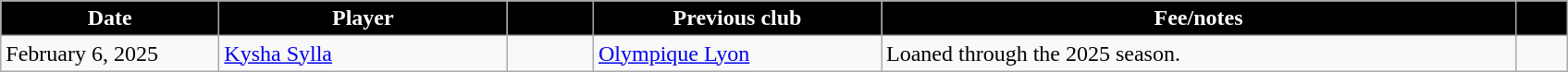<table class="wikitable sortable" style="text-align:left;">
<tr>
<th style="background:#000; color:#fff; width:150px;" data-sort-type="date">Date</th>
<th style="background:#000; color:#fff; width:200px;">Player</th>
<th style="background:#000; color:#fff; width:55px;"></th>
<th style="background:#000; color:#fff; width:200px;">Previous club</th>
<th style="background:#000; color:#fff; width:450px;">Fee/notes</th>
<th style="background:#000; color:#fff; width:30px;"></th>
</tr>
<tr>
<td>February 6, 2025</td>
<td> <a href='#'>Kysha Sylla</a></td>
<td></td>
<td> <a href='#'>Olympique Lyon</a></td>
<td>Loaned through the 2025 season.</td>
<td></td>
</tr>
</table>
